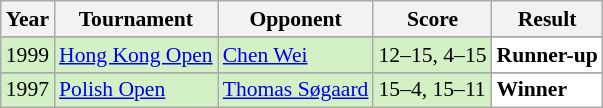<table class="sortable wikitable" style="font-size: 90%;">
<tr>
<th>Year</th>
<th>Tournament</th>
<th>Opponent</th>
<th>Score</th>
<th>Result</th>
</tr>
<tr>
</tr>
<tr style="background:#D4F1C5">
<td align="center">1999</td>
<td align="left"><a href='#'>Hong Kong Open</a></td>
<td align="left"> <a href='#'>Chen Wei</a></td>
<td align="left">12–15, 4–15</td>
<td style="text-align:left; background:white"> <strong>Runner-up</strong></td>
</tr>
<tr>
</tr>
<tr style="background:#D4F1C5">
<td align="center">1997</td>
<td align="left"><a href='#'>Polish Open</a></td>
<td align="left"> <a href='#'>Thomas Søgaard</a></td>
<td align="left">15–4, 15–11</td>
<td style="text-align:left; background:white"> <strong>Winner</strong></td>
</tr>
</table>
